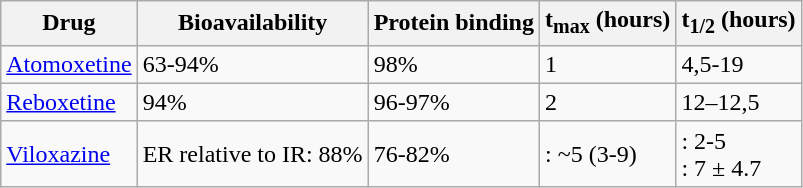<table class="wikitable">
<tr>
<th>Drug</th>
<th>Bioavailability</th>
<th>Protein binding</th>
<th>t<sub>max</sub> (hours)</th>
<th>t<sub>1/2</sub> (hours)</th>
</tr>
<tr>
<td><a href='#'>Atomoxetine</a></td>
<td>63-94%</td>
<td>98%</td>
<td>1</td>
<td>4,5-19</td>
</tr>
<tr>
<td><a href='#'>Reboxetine</a></td>
<td>94%</td>
<td>96-97%</td>
<td>2</td>
<td>12–12,5</td>
</tr>
<tr>
<td><a href='#'>Viloxazine</a></td>
<td>ER relative to IR: 88%</td>
<td>76-82%</td>
<td>: ~5 (3-9)</td>
<td>: 2-5<br>: 7 ± 4.7</td>
</tr>
</table>
